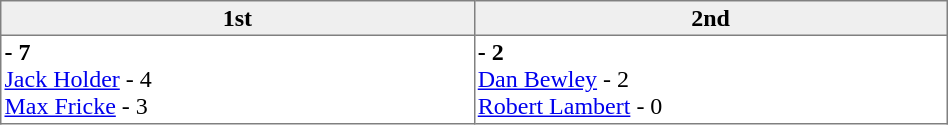<table border="1" cellpadding="2" cellspacing="0"  style="width:50%; border-collapse:collapse;">
<tr style="text-align:left; background:#efefef;">
<th width=15% align=center >1st</th>
<th width=15% align=center >2nd</th>
</tr>
<tr align=left>
<td valign=top align=left ><strong> - 7</strong><br><a href='#'>Jack Holder</a> - 4<br><a href='#'>Max Fricke</a> - 3</td>
<td valign=top align=left ><strong> - 2</strong><br><a href='#'>Dan Bewley</a> - 2<br><a href='#'>Robert Lambert</a> - 0</td>
</tr>
</table>
